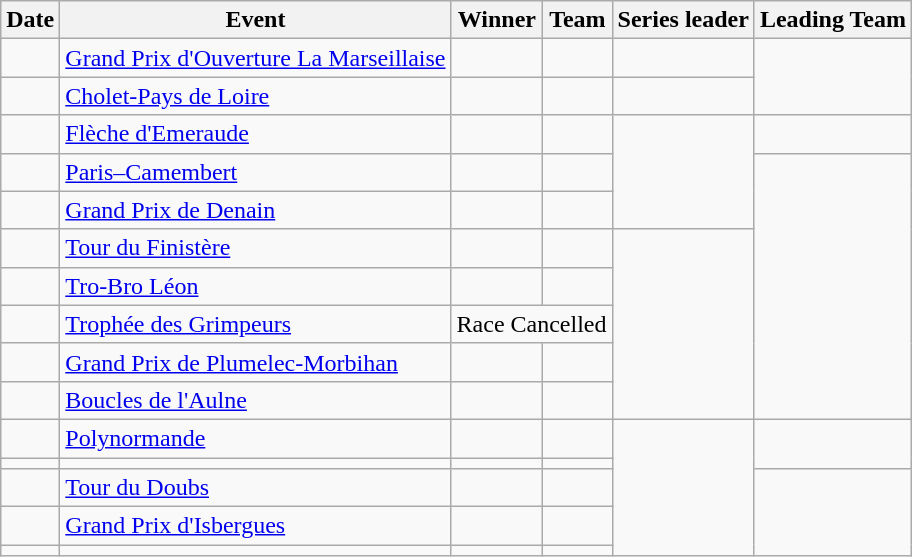<table class="wikitable sortable">
<tr>
<th>Date</th>
<th>Event</th>
<th>Winner</th>
<th>Team</th>
<th class="unsortable">Series leader</th>
<th class="unsortable">Leading Team</th>
</tr>
<tr>
<td></td>
<td><a href='#'>Grand Prix d'Ouverture La Marseillaise</a></td>
<td></td>
<td></td>
<td></td>
<td rowspan="2"></td>
</tr>
<tr>
<td></td>
<td><a href='#'>Cholet-Pays de Loire</a></td>
<td></td>
<td></td>
<td><br></td>
</tr>
<tr>
<td></td>
<td><a href='#'>Flèche d'Emeraude</a></td>
<td></td>
<td></td>
<td rowspan="3"></td>
<td></td>
</tr>
<tr>
<td></td>
<td><a href='#'>Paris–Camembert</a></td>
<td></td>
<td></td>
<td rowspan="7"></td>
</tr>
<tr>
<td></td>
<td><a href='#'>Grand Prix de Denain</a></td>
<td></td>
<td></td>
</tr>
<tr>
<td></td>
<td><a href='#'>Tour du Finistère</a></td>
<td></td>
<td></td>
<td rowspan="5"></td>
</tr>
<tr>
<td></td>
<td><a href='#'>Tro-Bro Léon</a></td>
<td></td>
<td></td>
</tr>
<tr>
<td></td>
<td><a href='#'>Trophée des Grimpeurs</a></td>
<td colspan="2" align=center>Race Cancelled</td>
</tr>
<tr>
<td></td>
<td><a href='#'>Grand Prix de Plumelec-Morbihan</a></td>
<td></td>
<td></td>
</tr>
<tr>
<td></td>
<td><a href='#'>Boucles de l'Aulne</a></td>
<td></td>
<td></td>
</tr>
<tr>
<td></td>
<td><a href='#'>Polynormande</a></td>
<td></td>
<td></td>
<td rowspan="5"></td>
<td rowspan="2"></td>
</tr>
<tr>
<td></td>
<td></td>
<td></td>
<td></td>
</tr>
<tr>
<td></td>
<td><a href='#'>Tour du Doubs</a></td>
<td></td>
<td></td>
<td rowspan="3"></td>
</tr>
<tr>
<td></td>
<td><a href='#'>Grand Prix d'Isbergues</a></td>
<td></td>
<td></td>
</tr>
<tr>
<td></td>
<td></td>
<td></td>
<td></td>
</tr>
</table>
